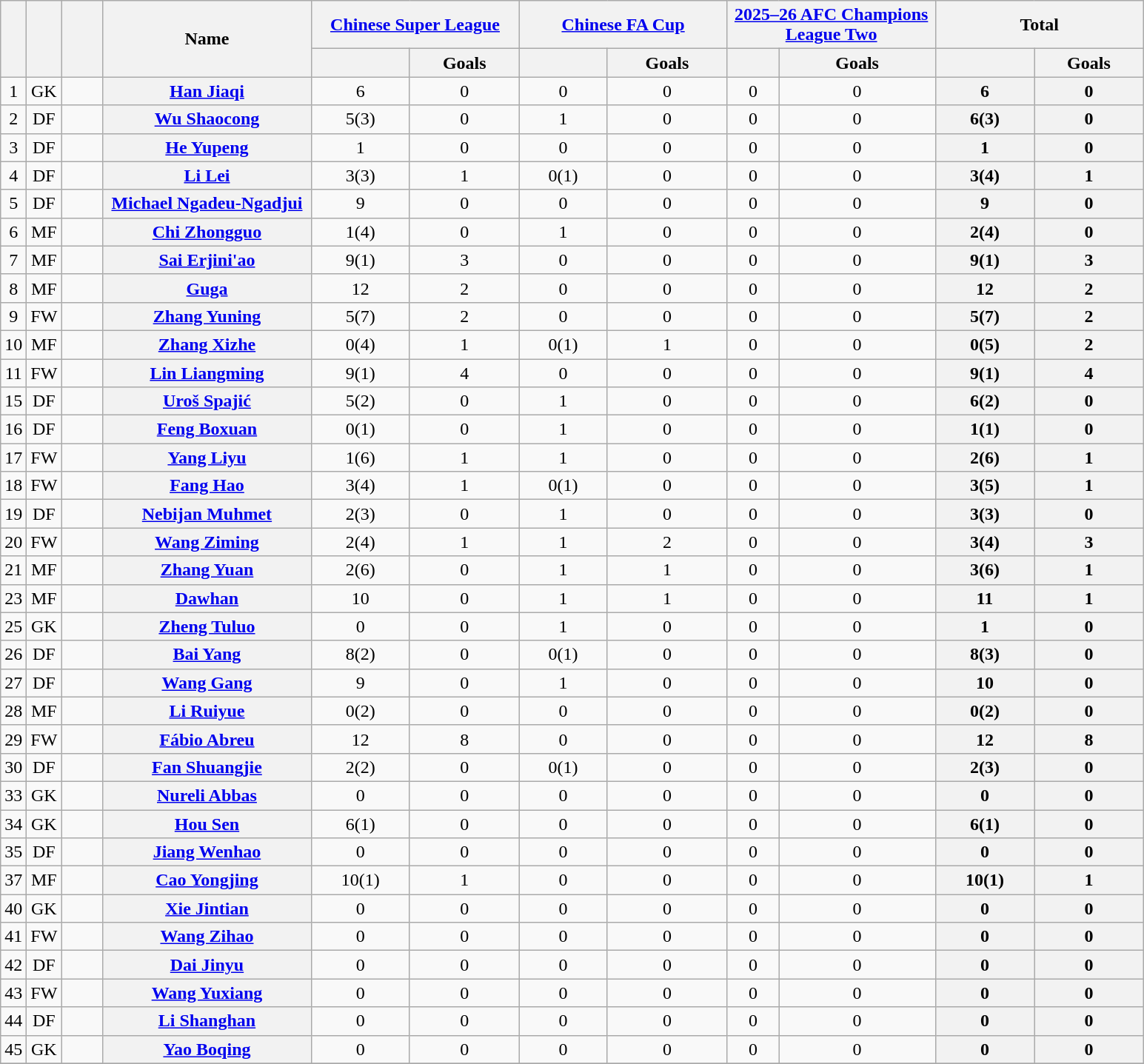<table class="wikitable sortable plainrowheaders" style="text-align:center">
<tr>
<th rowspan="2"></th>
<th rowspan="2"></th>
<th rowspan="2" style="width:30px;"></th>
<th rowspan="2" style="width:180px;">Name</th>
<th colspan="2" style="width:180px;"><a href='#'>Chinese Super League</a></th>
<th colspan="2" style="width:180px;"><a href='#'>Chinese FA Cup</a></th>
<th colspan="2" style="width:180px;"><a href='#'>2025–26 AFC Champions League Two</a></th>
<th colspan="2" style="width:180px;">Total</th>
</tr>
<tr>
<th></th>
<th>Goals</th>
<th></th>
<th>Goals</th>
<th></th>
<th>Goals</th>
<th></th>
<th>Goals</th>
</tr>
<tr>
<td>1</td>
<td>GK</td>
<td></td>
<th scope="row"><a href='#'>Han Jiaqi</a><br></th>
<td>6</td>
<td>0<br></td>
<td>0</td>
<td>0<br></td>
<td>0</td>
<td>0<br></td>
<th>6</th>
<th>0</th>
</tr>
<tr>
<td>2</td>
<td>DF</td>
<td></td>
<th scope="row"><a href='#'>Wu Shaocong</a><br></th>
<td>5(3)</td>
<td>0<br></td>
<td>1</td>
<td>0<br></td>
<td>0</td>
<td>0<br></td>
<th>6(3)</th>
<th>0</th>
</tr>
<tr>
<td>3</td>
<td>DF</td>
<td></td>
<th scope="row"><a href='#'>He Yupeng</a><br></th>
<td>1</td>
<td>0<br></td>
<td>0</td>
<td>0<br></td>
<td>0</td>
<td>0<br></td>
<th>1</th>
<th>0</th>
</tr>
<tr>
<td>4</td>
<td>DF</td>
<td></td>
<th scope="row"><a href='#'>Li Lei</a><br></th>
<td>3(3)</td>
<td>1<br></td>
<td>0(1)</td>
<td>0<br></td>
<td>0</td>
<td>0<br></td>
<th>3(4)</th>
<th>1</th>
</tr>
<tr>
<td>5</td>
<td>DF</td>
<td></td>
<th scope="row"><a href='#'>Michael Ngadeu-Ngadjui</a><br></th>
<td>9</td>
<td>0<br></td>
<td>0</td>
<td>0<br></td>
<td>0</td>
<td>0<br></td>
<th>9</th>
<th>0</th>
</tr>
<tr>
<td>6</td>
<td>MF</td>
<td></td>
<th scope="row"><a href='#'>Chi Zhongguo</a><br></th>
<td>1(4)</td>
<td>0<br></td>
<td>1</td>
<td>0<br></td>
<td>0</td>
<td>0<br></td>
<th>2(4)</th>
<th>0</th>
</tr>
<tr>
<td>7</td>
<td>MF</td>
<td></td>
<th scope="row"><a href='#'>Sai Erjini'ao</a><br></th>
<td>9(1)</td>
<td>3<br></td>
<td>0</td>
<td>0<br></td>
<td>0</td>
<td>0<br></td>
<th>9(1)</th>
<th>3</th>
</tr>
<tr>
<td>8</td>
<td>MF</td>
<td></td>
<th scope="row"><a href='#'>Guga</a><br></th>
<td>12</td>
<td>2<br></td>
<td>0</td>
<td>0<br></td>
<td>0</td>
<td>0<br></td>
<th>12</th>
<th>2</th>
</tr>
<tr>
<td>9</td>
<td>FW</td>
<td></td>
<th scope="row"><a href='#'>Zhang Yuning</a><br></th>
<td>5(7)</td>
<td>2<br></td>
<td>0</td>
<td>0<br></td>
<td>0</td>
<td>0<br></td>
<th>5(7)</th>
<th>2</th>
</tr>
<tr>
<td>10</td>
<td>MF</td>
<td></td>
<th scope="row"><a href='#'>Zhang Xizhe</a><br></th>
<td>0(4)</td>
<td>1<br></td>
<td>0(1)</td>
<td>1<br></td>
<td>0</td>
<td>0<br></td>
<th>0(5)</th>
<th>2</th>
</tr>
<tr>
<td>11</td>
<td>FW</td>
<td></td>
<th scope="row"><a href='#'>Lin Liangming</a><br></th>
<td>9(1)</td>
<td>4<br></td>
<td>0</td>
<td>0<br></td>
<td>0</td>
<td>0<br></td>
<th>9(1)</th>
<th>4</th>
</tr>
<tr>
<td>15</td>
<td>DF</td>
<td></td>
<th scope="row"><a href='#'>Uroš Spajić</a><br></th>
<td>5(2)</td>
<td>0<br></td>
<td>1</td>
<td>0<br></td>
<td>0</td>
<td>0<br></td>
<th>6(2)</th>
<th>0</th>
</tr>
<tr>
<td>16</td>
<td>DF</td>
<td></td>
<th scope="row"><a href='#'>Feng Boxuan</a><br></th>
<td>0(1)</td>
<td>0<br></td>
<td>1</td>
<td>0<br></td>
<td>0</td>
<td>0<br></td>
<th>1(1)</th>
<th>0</th>
</tr>
<tr>
<td>17</td>
<td>FW</td>
<td></td>
<th scope="row"><a href='#'>Yang Liyu</a><br></th>
<td>1(6)</td>
<td>1<br></td>
<td>1</td>
<td>0<br></td>
<td>0</td>
<td>0<br></td>
<th>2(6)</th>
<th>1</th>
</tr>
<tr>
<td>18</td>
<td>FW</td>
<td></td>
<th scope="row"><a href='#'>Fang Hao</a><br></th>
<td>3(4)</td>
<td>1<br></td>
<td>0(1)</td>
<td>0<br></td>
<td>0</td>
<td>0<br></td>
<th>3(5)</th>
<th>1</th>
</tr>
<tr>
<td>19</td>
<td>DF</td>
<td></td>
<th scope="row"><a href='#'>Nebijan Muhmet</a><br></th>
<td>2(3)</td>
<td>0<br></td>
<td>1</td>
<td>0<br></td>
<td>0</td>
<td>0<br></td>
<th>3(3)</th>
<th>0</th>
</tr>
<tr>
<td>20</td>
<td>FW</td>
<td></td>
<th scope="row"><a href='#'>Wang Ziming</a><br></th>
<td>2(4)</td>
<td>1<br></td>
<td>1</td>
<td>2<br></td>
<td>0</td>
<td>0<br></td>
<th>3(4)</th>
<th>3</th>
</tr>
<tr>
<td>21</td>
<td>MF</td>
<td></td>
<th scope="row"><a href='#'>Zhang Yuan</a><br></th>
<td>2(6)</td>
<td>0<br></td>
<td>1</td>
<td>1<br></td>
<td>0</td>
<td>0<br></td>
<th>3(6)</th>
<th>1</th>
</tr>
<tr>
<td>23</td>
<td>MF</td>
<td></td>
<th scope="row"><a href='#'>Dawhan</a><br></th>
<td>10</td>
<td>0<br></td>
<td>1</td>
<td>1<br></td>
<td>0</td>
<td>0<br></td>
<th>11</th>
<th>1</th>
</tr>
<tr>
<td>25</td>
<td>GK</td>
<td></td>
<th scope="row"><a href='#'>Zheng Tuluo</a><br></th>
<td>0</td>
<td>0<br></td>
<td>1</td>
<td>0<br></td>
<td>0</td>
<td>0<br></td>
<th>1</th>
<th>0</th>
</tr>
<tr>
<td>26</td>
<td>DF</td>
<td></td>
<th scope="row"><a href='#'>Bai Yang</a><br></th>
<td>8(2)</td>
<td>0<br></td>
<td>0(1)</td>
<td>0<br></td>
<td>0</td>
<td>0<br></td>
<th>8(3)</th>
<th>0</th>
</tr>
<tr>
<td>27</td>
<td>DF</td>
<td></td>
<th scope="row"><a href='#'>Wang Gang</a><br></th>
<td>9</td>
<td>0<br></td>
<td>1</td>
<td>0<br></td>
<td>0</td>
<td>0<br></td>
<th>10</th>
<th>0</th>
</tr>
<tr>
<td>28</td>
<td>MF</td>
<td></td>
<th scope="row"><a href='#'>Li Ruiyue</a><br></th>
<td>0(2)</td>
<td>0<br></td>
<td>0</td>
<td>0<br></td>
<td>0</td>
<td>0<br></td>
<th>0(2)</th>
<th>0</th>
</tr>
<tr>
<td>29</td>
<td>FW</td>
<td></td>
<th scope="row"><a href='#'>Fábio Abreu</a><br></th>
<td>12</td>
<td>8<br></td>
<td>0</td>
<td>0<br></td>
<td>0</td>
<td>0<br></td>
<th>12</th>
<th>8</th>
</tr>
<tr>
<td>30</td>
<td>DF</td>
<td></td>
<th scope="row"><a href='#'>Fan Shuangjie</a><br></th>
<td>2(2)</td>
<td>0<br></td>
<td>0(1)</td>
<td>0<br></td>
<td>0</td>
<td>0<br></td>
<th>2(3)</th>
<th>0</th>
</tr>
<tr>
<td>33</td>
<td>GK</td>
<td></td>
<th scope="row"><a href='#'>Nureli Abbas</a><br></th>
<td>0</td>
<td>0<br></td>
<td>0</td>
<td>0<br></td>
<td>0</td>
<td>0<br></td>
<th>0</th>
<th>0</th>
</tr>
<tr>
<td>34</td>
<td>GK</td>
<td></td>
<th scope="row"><a href='#'>Hou Sen</a><br></th>
<td>6(1)</td>
<td>0<br></td>
<td>0</td>
<td>0<br></td>
<td>0</td>
<td>0<br></td>
<th>6(1)</th>
<th>0</th>
</tr>
<tr>
<td>35</td>
<td>DF</td>
<td></td>
<th scope="row"><a href='#'>Jiang Wenhao</a><br></th>
<td>0</td>
<td>0<br></td>
<td>0</td>
<td>0<br></td>
<td>0</td>
<td>0<br></td>
<th>0</th>
<th>0</th>
</tr>
<tr>
<td>37</td>
<td>MF</td>
<td></td>
<th scope="row"><a href='#'>Cao Yongjing</a><br></th>
<td>10(1)</td>
<td>1<br></td>
<td>0</td>
<td>0<br></td>
<td>0</td>
<td>0<br></td>
<th>10(1)</th>
<th>1</th>
</tr>
<tr>
<td>40</td>
<td>GK</td>
<td></td>
<th scope="row"><a href='#'>Xie Jintian</a><br></th>
<td>0</td>
<td>0<br></td>
<td>0</td>
<td>0<br></td>
<td>0</td>
<td>0<br></td>
<th>0</th>
<th>0</th>
</tr>
<tr>
<td>41</td>
<td>FW</td>
<td></td>
<th scope="row"><a href='#'>Wang Zihao</a><br></th>
<td>0</td>
<td>0<br></td>
<td>0</td>
<td>0<br></td>
<td>0</td>
<td>0<br></td>
<th>0</th>
<th>0</th>
</tr>
<tr>
<td>42</td>
<td>DF</td>
<td></td>
<th scope="row"><a href='#'>Dai Jinyu</a><br></th>
<td>0</td>
<td>0<br></td>
<td>0</td>
<td>0<br></td>
<td>0</td>
<td>0<br></td>
<th>0</th>
<th>0</th>
</tr>
<tr>
<td>43</td>
<td>FW</td>
<td></td>
<th scope="row"><a href='#'>Wang Yuxiang</a><br></th>
<td>0</td>
<td>0<br></td>
<td>0</td>
<td>0<br></td>
<td>0</td>
<td>0<br></td>
<th>0</th>
<th>0</th>
</tr>
<tr>
<td>44</td>
<td>DF</td>
<td></td>
<th scope="row"><a href='#'>Li Shanghan</a><br></th>
<td>0</td>
<td>0<br></td>
<td>0</td>
<td>0<br></td>
<td>0</td>
<td>0<br></td>
<th>0</th>
<th>0</th>
</tr>
<tr>
<td>45</td>
<td>GK</td>
<td></td>
<th scope="row"><a href='#'>Yao Boqing</a><br></th>
<td>0</td>
<td>0<br></td>
<td>0</td>
<td>0<br></td>
<td>0</td>
<td>0<br></td>
<th>0</th>
<th>0</th>
</tr>
<tr>
</tr>
</table>
